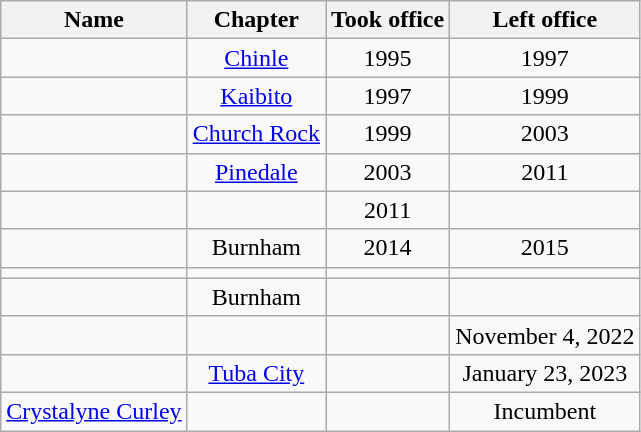<table class="wikitable sortable" style="text-align:center">
<tr>
<th>Name</th>
<th>Chapter</th>
<th>Took office</th>
<th>Left office</th>
</tr>
<tr>
<td align=left></td>
<td><a href='#'>Chinle</a></td>
<td>1995</td>
<td>1997</td>
</tr>
<tr>
<td align=left></td>
<td><a href='#'>Kaibito</a></td>
<td>1997</td>
<td>1999</td>
</tr>
<tr>
<td align=left></td>
<td><a href='#'>Church Rock</a></td>
<td>1999</td>
<td>2003</td>
</tr>
<tr>
<td align=left></td>
<td><a href='#'>Pinedale</a></td>
<td>2003</td>
<td>2011</td>
</tr>
<tr>
<td align=left></td>
<td></td>
<td>2011</td>
<td></td>
</tr>
<tr>
<td align=left></td>
<td>Burnham</td>
<td>2014</td>
<td>2015</td>
</tr>
<tr>
<td align=left></td>
<td></td>
<td></td>
<td></td>
</tr>
<tr>
<td align=left></td>
<td>Burnham</td>
<td></td>
<td></td>
</tr>
<tr>
<td align=left></td>
<td></td>
<td></td>
<td>November 4, 2022</td>
</tr>
<tr>
<td align=left></td>
<td><a href='#'>Tuba City</a></td>
<td></td>
<td>January 23, 2023</td>
</tr>
<tr>
<td align=left><a href='#'>Crystalyne Curley</a></td>
<td></td>
<td></td>
<td>Incumbent</td>
</tr>
</table>
